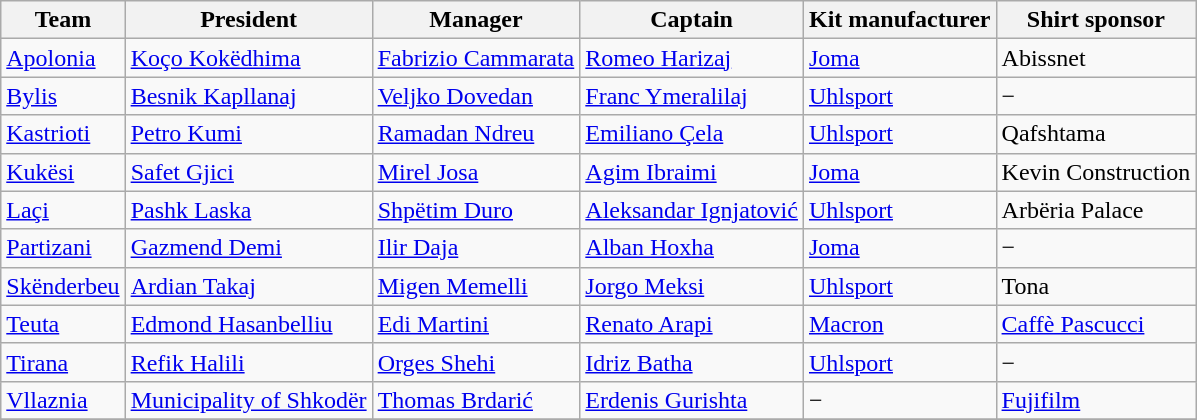<table class="wikitable sortable" style="text-align: left;">
<tr>
<th>Team</th>
<th>President</th>
<th>Manager</th>
<th>Captain</th>
<th>Kit manufacturer</th>
<th>Shirt sponsor</th>
</tr>
<tr>
<td><a href='#'>Apolonia</a></td>
<td> <a href='#'>Koço Kokëdhima</a></td>
<td> <a href='#'>Fabrizio Cammarata</a></td>
<td> <a href='#'>Romeo Harizaj</a></td>
<td> <a href='#'>Joma</a></td>
<td>Abissnet</td>
</tr>
<tr>
<td><a href='#'>Bylis</a></td>
<td> <a href='#'>Besnik Kapllanaj</a></td>
<td> <a href='#'>Veljko Dovedan</a></td>
<td> <a href='#'>Franc Ymeralilaj</a></td>
<td> <a href='#'>Uhlsport</a></td>
<td>−</td>
</tr>
<tr>
<td><a href='#'>Kastrioti</a></td>
<td> <a href='#'>Petro Kumi</a></td>
<td> <a href='#'>Ramadan Ndreu</a></td>
<td> <a href='#'>Emiliano Çela</a></td>
<td> <a href='#'>Uhlsport</a></td>
<td>Qafshtama</td>
</tr>
<tr>
<td><a href='#'>Kukësi</a></td>
<td> <a href='#'>Safet Gjici</a></td>
<td> <a href='#'>Mirel Josa</a></td>
<td> <a href='#'>Agim Ibraimi</a></td>
<td> <a href='#'>Joma</a></td>
<td>Kevin Construction</td>
</tr>
<tr>
<td><a href='#'>Laçi</a></td>
<td> <a href='#'>Pashk Laska</a></td>
<td> <a href='#'>Shpëtim Duro</a></td>
<td> <a href='#'>Aleksandar Ignjatović</a></td>
<td> <a href='#'>Uhlsport</a></td>
<td>Arbëria Palace</td>
</tr>
<tr>
<td><a href='#'>Partizani</a></td>
<td> <a href='#'>Gazmend Demi</a></td>
<td> <a href='#'>Ilir Daja</a></td>
<td> <a href='#'>Alban Hoxha</a></td>
<td> <a href='#'>Joma</a></td>
<td>−</td>
</tr>
<tr>
<td><a href='#'>Skënderbeu</a></td>
<td> <a href='#'>Ardian Takaj</a></td>
<td> <a href='#'>Migen Memelli</a></td>
<td> <a href='#'>Jorgo Meksi</a></td>
<td> <a href='#'>Uhlsport</a></td>
<td>Tona</td>
</tr>
<tr>
<td><a href='#'>Teuta</a></td>
<td> <a href='#'>Edmond Hasanbelliu</a></td>
<td> <a href='#'>Edi Martini</a></td>
<td> <a href='#'>Renato Arapi</a></td>
<td> <a href='#'>Macron</a></td>
<td><a href='#'>Caffè Pascucci</a></td>
</tr>
<tr>
<td><a href='#'>Tirana</a></td>
<td> <a href='#'>Refik Halili</a></td>
<td> <a href='#'>Orges Shehi</a></td>
<td> <a href='#'>Idriz Batha</a></td>
<td> <a href='#'>Uhlsport</a></td>
<td>−</td>
</tr>
<tr>
<td><a href='#'>Vllaznia</a></td>
<td> <a href='#'>Municipality of Shkodër</a></td>
<td> <a href='#'>Thomas Brdarić</a></td>
<td> <a href='#'>Erdenis Gurishta</a></td>
<td>−</td>
<td><a href='#'>Fujifilm</a></td>
</tr>
<tr>
</tr>
</table>
